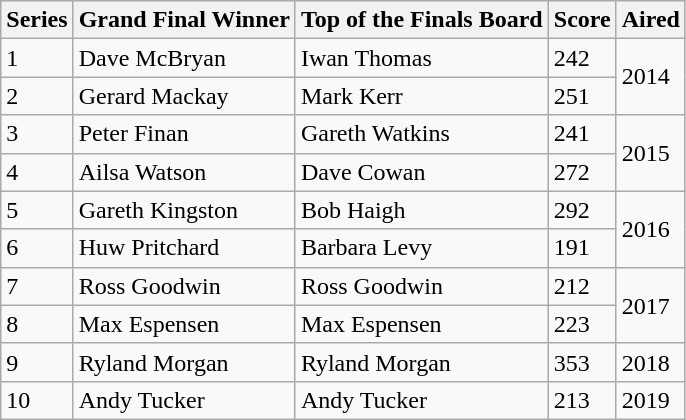<table class=wikitable>
<tr>
<th>Series</th>
<th>Grand Final Winner</th>
<th>Top of the Finals Board</th>
<th>Score</th>
<th>Aired</th>
</tr>
<tr>
<td>1</td>
<td>Dave McBryan</td>
<td>Iwan Thomas</td>
<td>242</td>
<td rowspan="2">2014</td>
</tr>
<tr>
<td>2</td>
<td>Gerard Mackay</td>
<td>Mark Kerr</td>
<td>251</td>
</tr>
<tr>
<td>3</td>
<td>Peter Finan</td>
<td>Gareth Watkins</td>
<td>241</td>
<td rowspan="2">2015</td>
</tr>
<tr>
<td>4</td>
<td>Ailsa Watson</td>
<td>Dave Cowan</td>
<td>272</td>
</tr>
<tr>
<td>5</td>
<td>Gareth Kingston</td>
<td>Bob Haigh</td>
<td>292</td>
<td rowspan="2">2016</td>
</tr>
<tr>
<td>6</td>
<td>Huw Pritchard</td>
<td>Barbara Levy</td>
<td>191</td>
</tr>
<tr>
<td>7</td>
<td>Ross Goodwin</td>
<td>Ross Goodwin</td>
<td>212</td>
<td rowspan="2">2017</td>
</tr>
<tr>
<td>8</td>
<td>Max Espensen</td>
<td>Max Espensen</td>
<td>223</td>
</tr>
<tr>
<td>9</td>
<td>Ryland Morgan</td>
<td>Ryland Morgan</td>
<td>353</td>
<td>2018</td>
</tr>
<tr>
<td>10</td>
<td>Andy Tucker</td>
<td>Andy Tucker</td>
<td>213</td>
<td>2019</td>
</tr>
</table>
